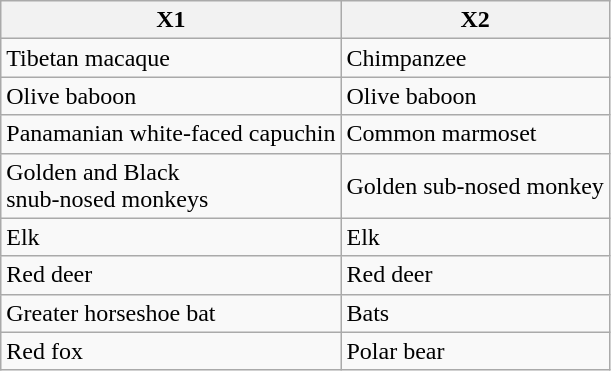<table class="wikitable">
<tr>
<th>X1</th>
<th>X2</th>
</tr>
<tr>
<td>Tibetan macaque</td>
<td>Chimpanzee</td>
</tr>
<tr>
<td>Olive baboon</td>
<td>Olive baboon</td>
</tr>
<tr>
<td>Panamanian white-faced capuchin</td>
<td>Common marmoset</td>
</tr>
<tr>
<td>Golden and Black<br>snub-nosed monkeys</td>
<td>Golden sub-nosed monkey</td>
</tr>
<tr>
<td>Elk</td>
<td>Elk</td>
</tr>
<tr>
<td>Red deer</td>
<td>Red deer</td>
</tr>
<tr>
<td>Greater horseshoe bat</td>
<td>Bats</td>
</tr>
<tr>
<td>Red fox</td>
<td>Polar bear</td>
</tr>
</table>
